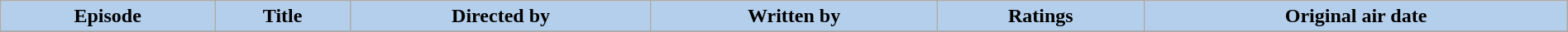<table class="wikitable plainrowheaders" style="width: 100%; margin-right: 0; background: #ffffff;">
<tr style="color:black">
<th style="background: #B4CFEC;">Episode</th>
<th style="background: #B4CFEC;">Title</th>
<th style="background: #B4CFEC;">Directed by</th>
<th style="background: #B4CFEC;">Written by</th>
<th style="background: #B4CFEC;">Ratings</th>
<th style="background: #B4CFEC;">Original air date</th>
</tr>
<tr>
</tr>
</table>
